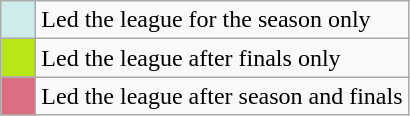<table class="wikitable">
<tr>
<td style="background:#CFECEC; width:1em"></td>
<td>Led the league for the season only</td>
</tr>
<tr>
<td style="background:#b7e718; width:1em"></td>
<td>Led the league after finals only</td>
</tr>
<tr>
<td style="background:#DD6E81; width:1em"></td>
<td>Led the league after season and finals</td>
</tr>
</table>
